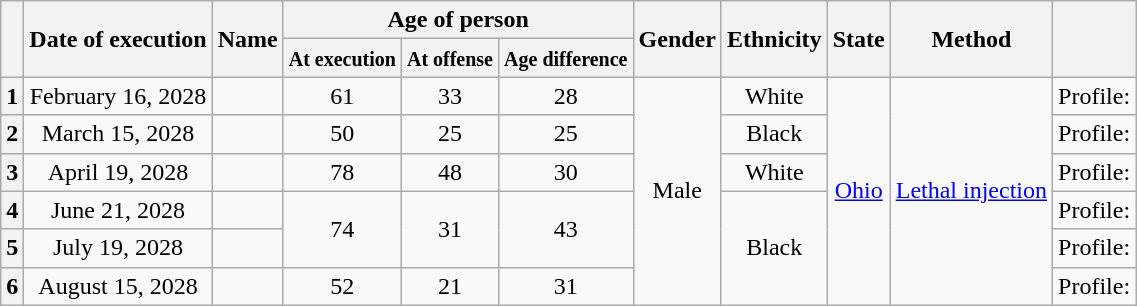<table class="wikitable sortable" style="text-align:center;">
<tr>
<th scope="col" rowspan="2"></th>
<th scope="col" rowspan="2" data-sort-type="date">Date of execution</th>
<th scope="col" rowspan="2">Name</th>
<th scope="col" colspan="3">Age of person</th>
<th scope="col" rowspan="2">Gender</th>
<th scope="col" rowspan="2">Ethnicity</th>
<th scope="col" rowspan="2">State</th>
<th scope="col" rowspan="2">Method</th>
<th scope="col" rowspan="2"></th>
</tr>
<tr>
<th scope="col"><small>At execution</small></th>
<th scope="col"><small>At offense</small></th>
<th scope="col"><small>Age difference</small></th>
</tr>
<tr>
<th scope="row">1</th>
<td>February 16, 2028</td>
<td></td>
<td>61 </td>
<td>33 </td>
<td>28</td>
<td rowspan="6">Male</td>
<td>White</td>
<td rowspan="6"><a href='#'>Ohio</a></td>
<td rowspan="6"><a href='#'>Lethal injection</a></td>
<td>Profile: </td>
</tr>
<tr>
<th scope="row">2</th>
<td>March 15, 2028</td>
<td></td>
<td>50 </td>
<td>25 </td>
<td>25</td>
<td>Black</td>
<td>Profile: </td>
</tr>
<tr>
<th scope="row">3</th>
<td>April 19, 2028</td>
<td></td>
<td>78 </td>
<td>48 </td>
<td>30</td>
<td>White</td>
<td>Profile: </td>
</tr>
<tr>
<th scope="row">4</th>
<td>June 21, 2028</td>
<td></td>
<td rowspan="2">74</td>
<td rowspan="2">31</td>
<td rowspan="2">43</td>
<td rowspan="3">Black</td>
<td>Profile: </td>
</tr>
<tr>
<th scope="row">5</th>
<td>July 19, 2028</td>
<td>  </td>
<td>Profile: </td>
</tr>
<tr>
<th scope="row">6</th>
<td>August 15, 2028</td>
<td></td>
<td>52</td>
<td>21</td>
<td>31</td>
<td>Profile: </td>
</tr>
</table>
